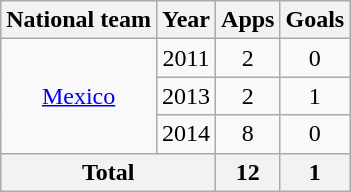<table class="wikitable" style="text-align: center;">
<tr>
<th>National team</th>
<th>Year</th>
<th>Apps</th>
<th>Goals</th>
</tr>
<tr>
<td rowspan="3" valign="center"><a href='#'>Mexico</a></td>
<td>2011</td>
<td>2</td>
<td>0</td>
</tr>
<tr>
<td>2013</td>
<td>2</td>
<td>1</td>
</tr>
<tr>
<td>2014</td>
<td>8</td>
<td>0</td>
</tr>
<tr>
<th colspan="2">Total</th>
<th>12</th>
<th>1</th>
</tr>
</table>
